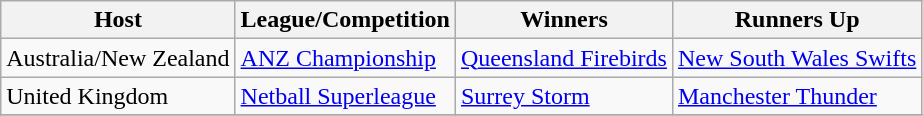<table class="wikitable collapsible">
<tr>
<th>Host</th>
<th>League/Competition</th>
<th>Winners</th>
<th>Runners Up</th>
</tr>
<tr>
<td>Australia/New Zealand</td>
<td><a href='#'>ANZ Championship</a></td>
<td><a href='#'>Queensland Firebirds</a></td>
<td><a href='#'>New South Wales Swifts</a></td>
</tr>
<tr>
<td>United Kingdom</td>
<td><a href='#'>Netball Superleague</a></td>
<td><a href='#'>Surrey Storm</a></td>
<td><a href='#'>Manchester Thunder</a></td>
</tr>
<tr>
</tr>
</table>
